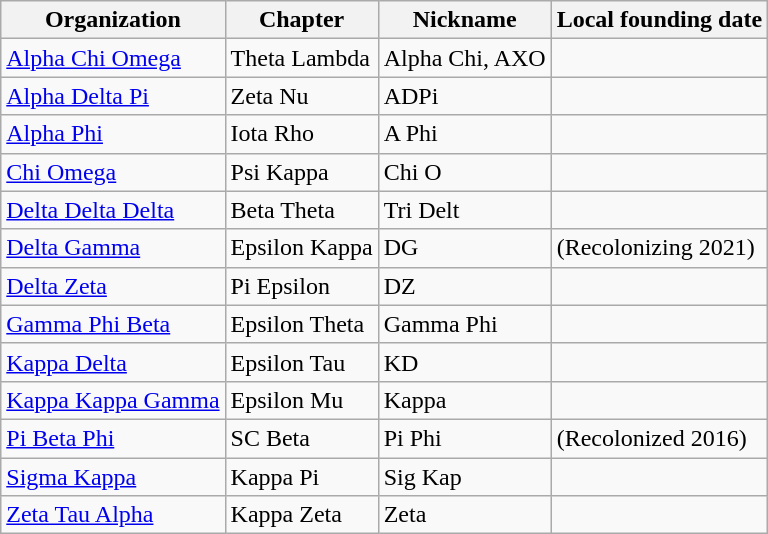<table class="wikitable">
<tr>
<th>Organization</th>
<th>Chapter</th>
<th>Nickname</th>
<th>Local founding date</th>
</tr>
<tr>
<td><a href='#'>Alpha Chi Omega</a></td>
<td>Theta Lambda</td>
<td>Alpha Chi, AXO</td>
<td></td>
</tr>
<tr>
<td><a href='#'>Alpha Delta Pi</a></td>
<td>Zeta Nu</td>
<td>ADPi</td>
<td></td>
</tr>
<tr>
<td><a href='#'>Alpha Phi</a></td>
<td>Iota Rho</td>
<td>A Phi</td>
<td></td>
</tr>
<tr>
<td><a href='#'>Chi Omega</a></td>
<td>Psi Kappa</td>
<td>Chi O</td>
<td></td>
</tr>
<tr>
<td><a href='#'>Delta Delta Delta</a></td>
<td>Beta Theta</td>
<td>Tri Delt</td>
<td></td>
</tr>
<tr>
<td><a href='#'>Delta Gamma</a></td>
<td>Epsilon Kappa</td>
<td>DG</td>
<td> (Recolonizing 2021)</td>
</tr>
<tr>
<td><a href='#'>Delta Zeta</a></td>
<td>Pi Epsilon</td>
<td>DZ</td>
<td></td>
</tr>
<tr>
<td><a href='#'>Gamma Phi Beta</a></td>
<td>Epsilon Theta</td>
<td>Gamma Phi</td>
<td></td>
</tr>
<tr>
<td><a href='#'>Kappa Delta</a></td>
<td>Epsilon Tau</td>
<td>KD</td>
<td></td>
</tr>
<tr>
<td><a href='#'>Kappa Kappa Gamma</a></td>
<td>Epsilon Mu</td>
<td>Kappa</td>
<td></td>
</tr>
<tr>
<td><a href='#'>Pi Beta Phi</a></td>
<td>SC Beta</td>
<td>Pi Phi</td>
<td> (Recolonized 2016)</td>
</tr>
<tr>
<td><a href='#'>Sigma Kappa</a></td>
<td>Kappa Pi</td>
<td>Sig Kap</td>
<td></td>
</tr>
<tr>
<td><a href='#'>Zeta Tau Alpha</a></td>
<td>Kappa Zeta</td>
<td>Zeta</td>
<td></td>
</tr>
</table>
